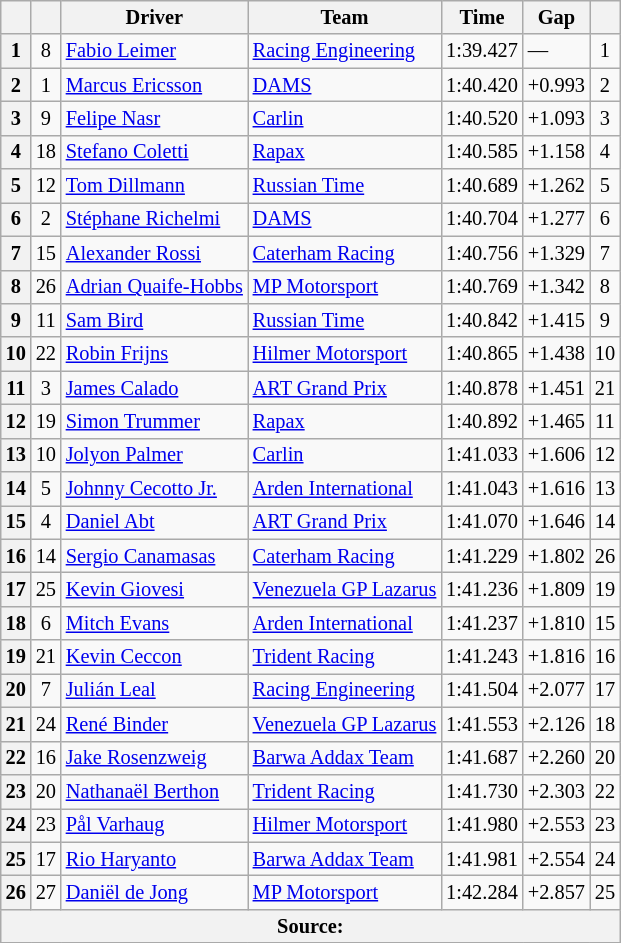<table class="wikitable" style="font-size:85%">
<tr>
<th scope="col"></th>
<th scope="col"></th>
<th scope="col">Driver</th>
<th scope="col">Team</th>
<th scope="col">Time</th>
<th scope="col">Gap</th>
<th scope="col"></th>
</tr>
<tr>
<th scope="row">1</th>
<td align="center">8</td>
<td data-sort-value="LEI"> <a href='#'>Fabio Leimer</a></td>
<td><a href='#'>Racing Engineering</a></td>
<td>1:39.427</td>
<td>—</td>
<td align="center">1</td>
</tr>
<tr>
<th scope="row">2</th>
<td align="center">1</td>
<td data-sort-value="ERI"> <a href='#'>Marcus Ericsson</a></td>
<td><a href='#'>DAMS</a></td>
<td>1:40.420</td>
<td>+0.993</td>
<td align="center">2</td>
</tr>
<tr>
<th scope="row">3</th>
<td align="center">9</td>
<td data-sort-value="NAS"> <a href='#'>Felipe Nasr</a></td>
<td><a href='#'>Carlin</a></td>
<td>1:40.520</td>
<td>+1.093</td>
<td align="center">3</td>
</tr>
<tr>
<th scope="row">4</th>
<td align="center">18</td>
<td data-sort-value="COL"> <a href='#'>Stefano Coletti</a></td>
<td><a href='#'>Rapax</a></td>
<td>1:40.585</td>
<td>+1.158</td>
<td align="center">4</td>
</tr>
<tr>
<th scope="row">5</th>
<td align="center">12</td>
<td data-sort-value="DIL"> <a href='#'>Tom Dillmann</a></td>
<td><a href='#'>Russian Time</a></td>
<td>1:40.689</td>
<td>+1.262</td>
<td align="center">5</td>
</tr>
<tr>
<th scope="row">6</th>
<td align="center">2</td>
<td data-sort-value="RIC"> <a href='#'>Stéphane Richelmi</a></td>
<td><a href='#'>DAMS</a></td>
<td>1:40.704</td>
<td>+1.277</td>
<td align="center">6</td>
</tr>
<tr>
<th scope="row">7</th>
<td align="center">15</td>
<td data-sort-value="ROSS"> <a href='#'>Alexander Rossi</a></td>
<td><a href='#'>Caterham Racing</a></td>
<td>1:40.756</td>
<td>+1.329</td>
<td align="center">7</td>
</tr>
<tr>
<th scope="row">8</th>
<td align="center">26</td>
<td data-sort-value="QUA"> <a href='#'>Adrian Quaife-Hobbs</a></td>
<td><a href='#'>MP Motorsport</a></td>
<td>1:40.769</td>
<td>+1.342</td>
<td align="center">8</td>
</tr>
<tr>
<th scope="row">9</th>
<td align="center">11</td>
<td data-sort-value="BIR"> <a href='#'>Sam Bird</a></td>
<td><a href='#'>Russian Time</a></td>
<td>1:40.842</td>
<td>+1.415</td>
<td align="center">9</td>
</tr>
<tr>
<th scope="row">10</th>
<td align="center">22</td>
<td data-sort-value="FRI"> <a href='#'>Robin Frijns</a></td>
<td><a href='#'>Hilmer Motorsport</a></td>
<td>1:40.865</td>
<td>+1.438</td>
<td align="center">10</td>
</tr>
<tr>
<th scope="row">11</th>
<td align="center">3</td>
<td data-sort-value="CAL"> <a href='#'>James Calado</a></td>
<td><a href='#'>ART Grand Prix</a></td>
<td>1:40.878</td>
<td>+1.451</td>
<td align="center">21</td>
</tr>
<tr>
<th scope="row">12</th>
<td align="center">19</td>
<td data-sort-value="TRU"> <a href='#'>Simon Trummer</a></td>
<td><a href='#'>Rapax</a></td>
<td>1:40.892</td>
<td>+1.465</td>
<td align="center">11</td>
</tr>
<tr>
<th scope="row">13</th>
<td align="center">10</td>
<td data-sort-value="PAL"> <a href='#'>Jolyon Palmer</a></td>
<td><a href='#'>Carlin</a></td>
<td>1:41.033</td>
<td>+1.606</td>
<td align="center">12</td>
</tr>
<tr>
<th scope="row">14</th>
<td align="center">5</td>
<td data-sort-value="CECO"> <a href='#'>Johnny Cecotto Jr.</a></td>
<td><a href='#'>Arden International</a></td>
<td>1:41.043</td>
<td>+1.616</td>
<td align="center">13</td>
</tr>
<tr>
<th scope="row">15</th>
<td align="center">4</td>
<td data-sort-value="ABT"> <a href='#'>Daniel Abt</a></td>
<td><a href='#'>ART Grand Prix</a></td>
<td>1:41.070</td>
<td>+1.646</td>
<td align="center">14</td>
</tr>
<tr>
<th scope="row">16</th>
<td align="center">14</td>
<td data-sort-value="CAN"> <a href='#'>Sergio Canamasas</a></td>
<td><a href='#'>Caterham Racing</a></td>
<td>1:41.229</td>
<td>+1.802</td>
<td align="center">26</td>
</tr>
<tr>
<th scope="row">17</th>
<td align="center">25</td>
<td data-sort-value="GIO"> <a href='#'>Kevin Giovesi</a></td>
<td><a href='#'>Venezuela GP Lazarus</a></td>
<td>1:41.236</td>
<td>+1.809</td>
<td align="center">19</td>
</tr>
<tr>
<th scope="row">18</th>
<td align="center">6</td>
<td data-sort-value="EVA"> <a href='#'>Mitch Evans</a></td>
<td><a href='#'>Arden International</a></td>
<td>1:41.237</td>
<td>+1.810</td>
<td align="center">15</td>
</tr>
<tr>
<th scope="row">19</th>
<td align="center">21</td>
<td data-sort-value="CECC"> <a href='#'>Kevin Ceccon</a></td>
<td><a href='#'>Trident Racing</a></td>
<td>1:41.243</td>
<td>+1.816</td>
<td align="center">16</td>
</tr>
<tr>
<th scope="row">20</th>
<td align="center">7</td>
<td data-sort-value="LEA"> <a href='#'>Julián Leal</a></td>
<td><a href='#'>Racing Engineering</a></td>
<td>1:41.504</td>
<td>+2.077</td>
<td align="center">17</td>
</tr>
<tr>
<th scope="row">21</th>
<td align="center">24</td>
<td data-sort-value="BIN"> <a href='#'>René Binder</a></td>
<td><a href='#'>Venezuela GP Lazarus</a></td>
<td>1:41.553</td>
<td>+2.126</td>
<td align="center">18</td>
</tr>
<tr>
<th scope="row">22</th>
<td align="center">16</td>
<td data-sort-value="ROSE"> <a href='#'>Jake Rosenzweig</a></td>
<td><a href='#'>Barwa Addax Team</a></td>
<td>1:41.687</td>
<td>+2.260</td>
<td align="center">20</td>
</tr>
<tr>
<th scope="row">23</th>
<td align="center">20</td>
<td data-sort-value="BER"> <a href='#'>Nathanaël Berthon</a></td>
<td><a href='#'>Trident Racing</a></td>
<td>1:41.730</td>
<td>+2.303</td>
<td align="center">22</td>
</tr>
<tr>
<th scope="row">24</th>
<td align="center">23</td>
<td data-sort-value="VAR"> <a href='#'>Pål Varhaug</a></td>
<td><a href='#'>Hilmer Motorsport</a></td>
<td>1:41.980</td>
<td>+2.553</td>
<td align="center">23</td>
</tr>
<tr>
<th scope="row">25</th>
<td align="center">17</td>
<td data-sort-value="HAR"> <a href='#'>Rio Haryanto</a></td>
<td><a href='#'>Barwa Addax Team</a></td>
<td>1:41.981</td>
<td>+2.554</td>
<td align="center">24</td>
</tr>
<tr>
<th scope="row">26</th>
<td align="center">27</td>
<td data-sort-value="DEJ"> <a href='#'>Daniël de Jong</a></td>
<td><a href='#'>MP Motorsport</a></td>
<td>1:42.284</td>
<td>+2.857</td>
<td align="center">25</td>
</tr>
<tr class="sortbottom">
<th colspan="7">Source:</th>
</tr>
<tr class="sortbottom">
</tr>
</table>
